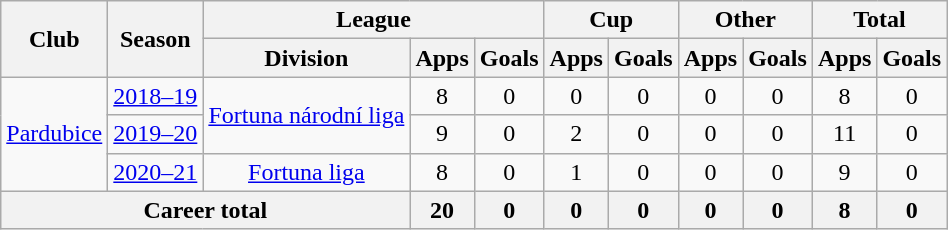<table class="wikitable" style="text-align: center">
<tr>
<th rowspan="2">Club</th>
<th rowspan="2">Season</th>
<th colspan="3">League</th>
<th colspan="2">Cup</th>
<th colspan="2">Other</th>
<th colspan="2">Total</th>
</tr>
<tr>
<th>Division</th>
<th>Apps</th>
<th>Goals</th>
<th>Apps</th>
<th>Goals</th>
<th>Apps</th>
<th>Goals</th>
<th>Apps</th>
<th>Goals</th>
</tr>
<tr>
<td rowspan="3"><a href='#'>Pardubice</a></td>
<td><a href='#'>2018–19</a></td>
<td rowspan="2"><a href='#'>Fortuna národní liga</a></td>
<td>8</td>
<td>0</td>
<td>0</td>
<td>0</td>
<td>0</td>
<td>0</td>
<td>8</td>
<td>0</td>
</tr>
<tr>
<td><a href='#'>2019–20</a></td>
<td>9</td>
<td>0</td>
<td>2</td>
<td>0</td>
<td>0</td>
<td>0</td>
<td>11</td>
<td>0</td>
</tr>
<tr>
<td><a href='#'>2020–21</a></td>
<td rowspan="1"><a href='#'>Fortuna liga</a></td>
<td>8</td>
<td>0</td>
<td>1</td>
<td>0</td>
<td>0</td>
<td>0</td>
<td>9</td>
<td>0</td>
</tr>
<tr>
<th colspan="3"><strong>Career total</strong></th>
<th>20</th>
<th>0</th>
<th>0</th>
<th>0</th>
<th>0</th>
<th>0</th>
<th>8</th>
<th>0</th>
</tr>
</table>
